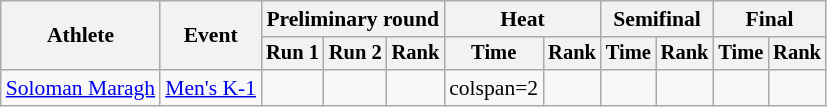<table class="wikitable" style="font-size:90%;text-align:center">
<tr>
<th rowspan=2>Athlete</th>
<th rowspan=2>Event</th>
<th colspan=3>Preliminary round</th>
<th colspan=2>Heat</th>
<th colspan=2>Semifinal</th>
<th colspan=2>Final</th>
</tr>
<tr style=font-size:95%>
<th>Run 1</th>
<th>Run 2</th>
<th>Rank</th>
<th>Time</th>
<th>Rank</th>
<th>Time</th>
<th>Rank</th>
<th>Time</th>
<th>Rank</th>
</tr>
<tr>
<td style="text-align:left"><a href='#'>Soloman Maragh</a></td>
<td style="text-align:left"><a href='#'>Men's K-1</a></td>
<td></td>
<td></td>
<td></td>
<td>colspan=2 </td>
<td></td>
<td></td>
<td></td>
<td></td>
</tr>
</table>
